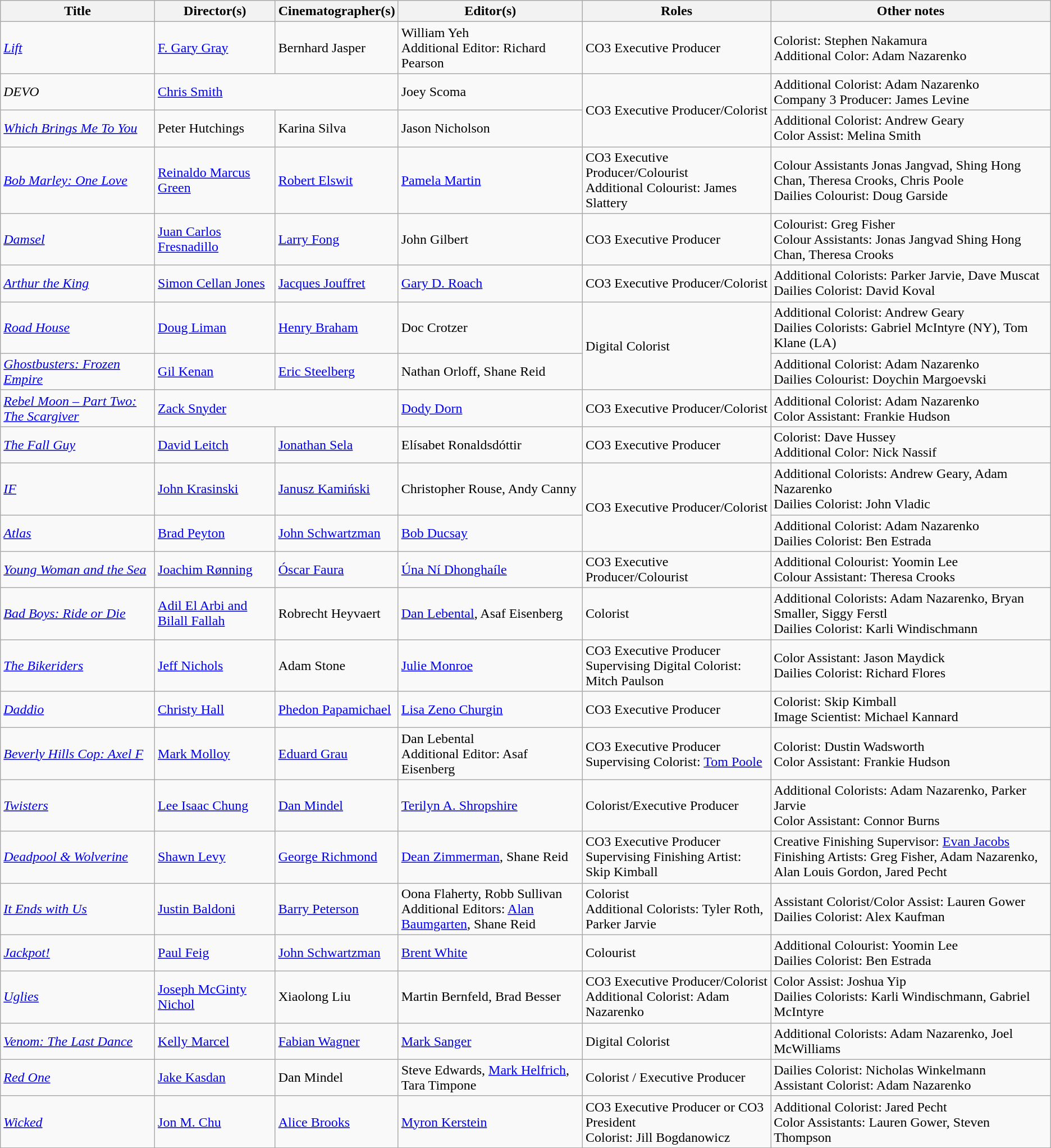<table class="wikitable">
<tr>
<th>Title</th>
<th>Director(s)</th>
<th>Cinematographer(s)</th>
<th>Editor(s)</th>
<th>Roles</th>
<th>Other notes</th>
</tr>
<tr>
<td><em><a href='#'>Lift</a></em></td>
<td><a href='#'>F. Gary Gray</a></td>
<td>Bernhard Jasper</td>
<td>William Yeh<br>Additional Editor: Richard Pearson</td>
<td>CO3 Executive Producer</td>
<td>Colorist: Stephen Nakamura<br>Additional Color: Adam Nazarenko</td>
</tr>
<tr>
<td><em>DEVO</em></td>
<td colspan="2"><a href='#'>Chris Smith</a></td>
<td>Joey Scoma</td>
<td rowspan="2">CO3 Executive Producer/Colorist</td>
<td>Additional Colorist: Adam Nazarenko<br>Company 3 Producer: James Levine</td>
</tr>
<tr>
<td><em><a href='#'>Which Brings Me To You</a></em></td>
<td>Peter Hutchings</td>
<td>Karina Silva</td>
<td>Jason Nicholson</td>
<td>Additional Colorist: Andrew Geary<br>Color Assist: Melina Smith</td>
</tr>
<tr>
<td><em><a href='#'>Bob Marley: One Love</a></em></td>
<td><a href='#'>Reinaldo Marcus Green</a></td>
<td><a href='#'>Robert Elswit</a></td>
<td><a href='#'>Pamela Martin</a></td>
<td>CO3 Executive Producer/Colourist<br>Additional Colourist: James Slattery</td>
<td>Colour Assistants Jonas Jangvad, Shing Hong Chan, Theresa Crooks, Chris Poole<br>Dailies Colourist: Doug Garside</td>
</tr>
<tr>
<td><em><a href='#'>Damsel</a></em></td>
<td><a href='#'>Juan Carlos Fresnadillo</a></td>
<td><a href='#'>Larry Fong</a></td>
<td>John Gilbert</td>
<td>CO3 Executive Producer</td>
<td>Colourist: Greg Fisher<br>Colour Assistants: Jonas Jangvad Shing Hong Chan, Theresa Crooks</td>
</tr>
<tr>
<td><em><a href='#'>Arthur the King</a></em></td>
<td><a href='#'>Simon Cellan Jones</a></td>
<td><a href='#'>Jacques Jouffret</a></td>
<td><a href='#'>Gary D. Roach</a></td>
<td>CO3 Executive Producer/Colorist</td>
<td>Additional Colorists: Parker Jarvie, Dave Muscat<br>Dailies Colorist: David Koval</td>
</tr>
<tr>
<td><em><a href='#'>Road House</a></em></td>
<td><a href='#'>Doug Liman</a></td>
<td><a href='#'>Henry Braham</a></td>
<td>Doc Crotzer</td>
<td rowspan="2">Digital Colorist</td>
<td>Additional Colorist: Andrew Geary<br>Dailies Colorists: Gabriel McIntyre (NY), Tom Klane (LA)</td>
</tr>
<tr>
<td><em><a href='#'>Ghostbusters: Frozen Empire</a></em></td>
<td><a href='#'>Gil Kenan</a></td>
<td><a href='#'>Eric Steelberg</a></td>
<td>Nathan Orloff, Shane Reid</td>
<td>Additional Colorist: Adam Nazarenko<br>Dailies Colourist: Doychin Margoevski</td>
</tr>
<tr>
<td><em><a href='#'>Rebel Moon – Part Two: The Scargiver</a></em></td>
<td colspan="2"><a href='#'>Zack Snyder</a></td>
<td><a href='#'>Dody Dorn</a></td>
<td>CO3 Executive Producer/Colorist</td>
<td>Additional Colorist: Adam Nazarenko<br>Color Assistant: Frankie Hudson</td>
</tr>
<tr>
<td><em><a href='#'>The Fall Guy</a></em></td>
<td><a href='#'>David Leitch</a></td>
<td><a href='#'>Jonathan Sela</a></td>
<td>Elísabet Ronaldsdóttir</td>
<td>CO3 Executive Producer</td>
<td>Colorist: Dave Hussey<br>Additional Color: Nick Nassif</td>
</tr>
<tr>
<td><em><a href='#'>IF</a></em></td>
<td><a href='#'>John Krasinski</a></td>
<td><a href='#'>Janusz Kamiński</a></td>
<td>Christopher Rouse, Andy Canny</td>
<td rowspan="2">CO3 Executive Producer/Colorist</td>
<td>Additional Colorists: Andrew Geary, Adam Nazarenko<br>Dailies Colorist: John Vladic</td>
</tr>
<tr>
<td><em><a href='#'>Atlas</a></em></td>
<td><a href='#'>Brad Peyton</a></td>
<td><a href='#'>John Schwartzman</a></td>
<td><a href='#'>Bob Ducsay</a></td>
<td>Additional Colorist: Adam Nazarenko<br>Dailies Colorist: Ben Estrada</td>
</tr>
<tr>
<td><em><a href='#'>Young Woman and the Sea</a></em></td>
<td><a href='#'>Joachim Rønning</a></td>
<td><a href='#'>Óscar Faura</a></td>
<td><a href='#'>Úna Ní Dhonghaíle</a></td>
<td>CO3 Executive Producer/Colourist</td>
<td>Additional Colourist: Yoomin Lee<br>Colour Assistant: Theresa Crooks</td>
</tr>
<tr>
<td><em><a href='#'>Bad Boys: Ride or Die</a></em></td>
<td><a href='#'>Adil El Arbi and Bilall Fallah</a></td>
<td>Robrecht Heyvaert</td>
<td><a href='#'>Dan Lebental</a>, Asaf Eisenberg</td>
<td>Colorist</td>
<td>Additional Colorists: Adam Nazarenko, Bryan Smaller, Siggy Ferstl<br>Dailies Colorist: Karli Windischmann</td>
</tr>
<tr>
<td><em><a href='#'>The Bikeriders</a></em></td>
<td><a href='#'>Jeff Nichols</a></td>
<td>Adam Stone</td>
<td><a href='#'>Julie Monroe</a></td>
<td>CO3 Executive Producer<br>Supervising Digital Colorist: Mitch Paulson</td>
<td>Color Assistant: Jason Maydick<br>Dailies Colorist: Richard Flores</td>
</tr>
<tr>
<td><em><a href='#'>Daddio</a></em></td>
<td><a href='#'>Christy Hall</a></td>
<td><a href='#'>Phedon Papamichael</a></td>
<td><a href='#'>Lisa Zeno Churgin</a></td>
<td>CO3 Executive Producer</td>
<td>Colorist: Skip Kimball<br>Image Scientist: Michael Kannard</td>
</tr>
<tr>
<td><em><a href='#'>Beverly Hills Cop: Axel F</a></em></td>
<td><a href='#'>Mark Molloy</a></td>
<td><a href='#'>Eduard Grau</a></td>
<td>Dan Lebental<br>Additional Editor: Asaf Eisenberg</td>
<td>CO3 Executive Producer<br>Supervising Colorist: <a href='#'>Tom Poole</a></td>
<td>Colorist: Dustin Wadsworth<br>Color Assistant: Frankie Hudson</td>
</tr>
<tr>
<td><em><a href='#'>Twisters</a></em></td>
<td><a href='#'>Lee Isaac Chung</a></td>
<td><a href='#'>Dan Mindel</a></td>
<td><a href='#'>Terilyn A. Shropshire</a></td>
<td>Colorist/Executive Producer</td>
<td>Additional Colorists: Adam Nazarenko, Parker Jarvie<br>Color Assistant: Connor Burns</td>
</tr>
<tr>
<td><em><a href='#'>Deadpool & Wolverine</a></em></td>
<td><a href='#'>Shawn Levy</a></td>
<td><a href='#'>George Richmond</a></td>
<td><a href='#'>Dean Zimmerman</a>, Shane Reid</td>
<td>CO3 Executive Producer<br>Supervising Finishing Artist: Skip Kimball</td>
<td>Creative Finishing Supervisor: <a href='#'>Evan Jacobs</a><br>Finishing Artists: Greg Fisher, Adam Nazarenko, Alan Louis Gordon, Jared Pecht</td>
</tr>
<tr>
<td><em><a href='#'>It Ends with Us</a></em></td>
<td><a href='#'>Justin Baldoni</a></td>
<td><a href='#'>Barry Peterson</a></td>
<td>Oona Flaherty, Robb Sullivan<br>Additional Editors: <a href='#'>Alan Baumgarten</a>, Shane Reid</td>
<td>Colorist<br>Additional Colorists: Tyler Roth, Parker Jarvie</td>
<td>Assistant Colorist/Color Assist: Lauren Gower<br>Dailies Colorist: Alex Kaufman</td>
</tr>
<tr>
<td><em><a href='#'>Jackpot!</a></em></td>
<td><a href='#'>Paul Feig</a></td>
<td><a href='#'>John Schwartzman</a></td>
<td><a href='#'>Brent White</a></td>
<td>Colourist</td>
<td>Additional Colourist: Yoomin Lee<br>Dailies Colorist: Ben Estrada</td>
</tr>
<tr>
<td><em><a href='#'>Uglies</a></em></td>
<td><a href='#'>Joseph McGinty Nichol</a></td>
<td>Xiaolong Liu</td>
<td>Martin Bernfeld, Brad Besser</td>
<td>CO3 Executive Producer/Colorist<br>Additional Colorist: Adam Nazarenko</td>
<td>Color Assist: Joshua Yip<br>Dailies Colorists: Karli Windischmann, Gabriel McIntyre</td>
</tr>
<tr>
<td><em><a href='#'>Venom: The Last Dance</a></em></td>
<td><a href='#'>Kelly Marcel</a></td>
<td><a href='#'>Fabian Wagner</a></td>
<td><a href='#'>Mark Sanger</a></td>
<td>Digital Colorist</td>
<td>Additional Colorists: Adam Nazarenko, Joel McWilliams</td>
</tr>
<tr>
<td><em><a href='#'>Red One</a></em></td>
<td><a href='#'>Jake Kasdan</a></td>
<td>Dan Mindel</td>
<td>Steve Edwards, <a href='#'>Mark Helfrich</a>, Tara Timpone</td>
<td>Colorist / Executive Producer</td>
<td>Dailies Colorist: Nicholas Winkelmann<br>Assistant Colorist: Adam Nazarenko</td>
</tr>
<tr>
<td><em><a href='#'>Wicked</a></em></td>
<td><a href='#'>Jon M. Chu</a></td>
<td><a href='#'>Alice Brooks</a></td>
<td><a href='#'>Myron Kerstein</a></td>
<td>CO3 Executive Producer or CO3 President<br>Colorist: Jill Bogdanowicz</td>
<td>Additional Colorist: Jared Pecht<br>Color Assistants: Lauren Gower, Steven Thompson</td>
</tr>
</table>
